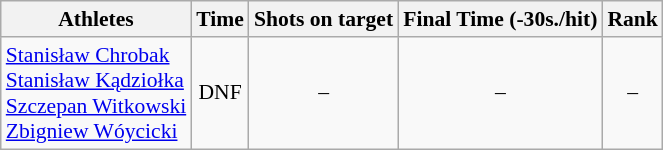<table class="wikitable" style="font-size:90%">
<tr>
<th>Athletes</th>
<th>Time</th>
<th>Shots on target</th>
<th>Final Time (-30s./hit)</th>
<th>Rank</th>
</tr>
<tr>
<td><a href='#'>Stanisław Chrobak</a><br><a href='#'>Stanisław Kądziołka</a><br><a href='#'>Szczepan Witkowski</a><br><a href='#'>Zbigniew Wóycicki</a></td>
<td align="center">DNF</td>
<td align="center">–</td>
<td align="center">–</td>
<td align="center">–</td>
</tr>
</table>
